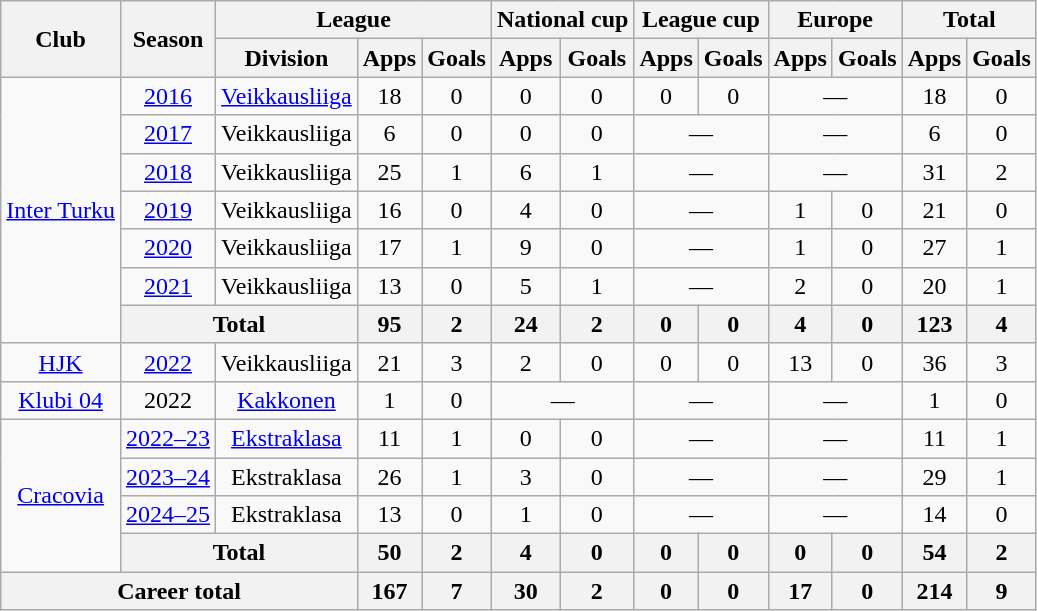<table class="wikitable" style="text-align:center">
<tr>
<th rowspan="2">Club</th>
<th rowspan="2">Season</th>
<th colspan="3">League</th>
<th colspan="2">National cup</th>
<th colspan="2">League cup</th>
<th colspan="2">Europe</th>
<th colspan="2">Total</th>
</tr>
<tr>
<th>Division</th>
<th>Apps</th>
<th>Goals</th>
<th>Apps</th>
<th>Goals</th>
<th>Apps</th>
<th>Goals</th>
<th>Apps</th>
<th>Goals</th>
<th>Apps</th>
<th>Goals</th>
</tr>
<tr>
<td rowspan="7"><a href='#'>Inter Turku</a></td>
<td><a href='#'>2016</a></td>
<td><a href='#'>Veikkausliiga</a></td>
<td>18</td>
<td>0</td>
<td>0</td>
<td>0</td>
<td>0</td>
<td>0</td>
<td colspan="2">—</td>
<td>18</td>
<td>0</td>
</tr>
<tr>
<td><a href='#'>2017</a></td>
<td>Veikkausliiga</td>
<td>6</td>
<td>0</td>
<td>0</td>
<td>0</td>
<td colspan="2">—</td>
<td colspan="2">—</td>
<td>6</td>
<td>0</td>
</tr>
<tr>
<td><a href='#'>2018</a></td>
<td>Veikkausliiga</td>
<td>25</td>
<td>1</td>
<td>6</td>
<td>1</td>
<td colspan="2">—</td>
<td colspan="2">—</td>
<td>31</td>
<td>2</td>
</tr>
<tr>
<td><a href='#'>2019</a></td>
<td>Veikkausliiga</td>
<td>16</td>
<td>0</td>
<td>4</td>
<td>0</td>
<td colspan="2">—</td>
<td>1</td>
<td>0</td>
<td>21</td>
<td>0</td>
</tr>
<tr>
<td><a href='#'>2020</a></td>
<td>Veikkausliiga</td>
<td>17</td>
<td>1</td>
<td>9</td>
<td>0</td>
<td colspan="2">—</td>
<td>1</td>
<td>0</td>
<td>27</td>
<td>1</td>
</tr>
<tr>
<td><a href='#'>2021</a></td>
<td>Veikkausliiga</td>
<td>13</td>
<td>0</td>
<td>5</td>
<td>1</td>
<td colspan="2">—</td>
<td>2</td>
<td>0</td>
<td>20</td>
<td>1</td>
</tr>
<tr>
<th colspan="2">Total</th>
<th>95</th>
<th>2</th>
<th>24</th>
<th>2</th>
<th>0</th>
<th>0</th>
<th>4</th>
<th>0</th>
<th>123</th>
<th>4</th>
</tr>
<tr>
<td><a href='#'>HJK</a></td>
<td><a href='#'>2022</a></td>
<td>Veikkausliiga</td>
<td>21</td>
<td>3</td>
<td>2</td>
<td>0</td>
<td>0</td>
<td>0</td>
<td>13</td>
<td>0</td>
<td>36</td>
<td>3</td>
</tr>
<tr>
<td><a href='#'>Klubi 04</a></td>
<td>2022</td>
<td><a href='#'>Kakkonen</a></td>
<td>1</td>
<td>0</td>
<td colspan="2">—</td>
<td colspan="2">—</td>
<td colspan="2">—</td>
<td>1</td>
<td>0</td>
</tr>
<tr>
<td rowspan="4"><a href='#'>Cracovia</a></td>
<td><a href='#'>2022–23</a></td>
<td><a href='#'>Ekstraklasa</a></td>
<td>11</td>
<td>1</td>
<td>0</td>
<td>0</td>
<td colspan="2">—</td>
<td colspan="2">—</td>
<td>11</td>
<td>1</td>
</tr>
<tr>
<td><a href='#'>2023–24</a></td>
<td>Ekstraklasa</td>
<td>26</td>
<td>1</td>
<td>3</td>
<td>0</td>
<td colspan="2">—</td>
<td colspan="2">—</td>
<td>29</td>
<td>1</td>
</tr>
<tr>
<td><a href='#'>2024–25</a></td>
<td>Ekstraklasa</td>
<td>13</td>
<td>0</td>
<td>1</td>
<td>0</td>
<td colspan="2">—</td>
<td colspan="2">—</td>
<td>14</td>
<td>0</td>
</tr>
<tr>
<th colspan="2">Total</th>
<th>50</th>
<th>2</th>
<th>4</th>
<th>0</th>
<th>0</th>
<th>0</th>
<th>0</th>
<th>0</th>
<th>54</th>
<th>2</th>
</tr>
<tr>
<th colspan="3">Career total</th>
<th>167</th>
<th>7</th>
<th>30</th>
<th>2</th>
<th>0</th>
<th>0</th>
<th>17</th>
<th>0</th>
<th>214</th>
<th>9</th>
</tr>
</table>
